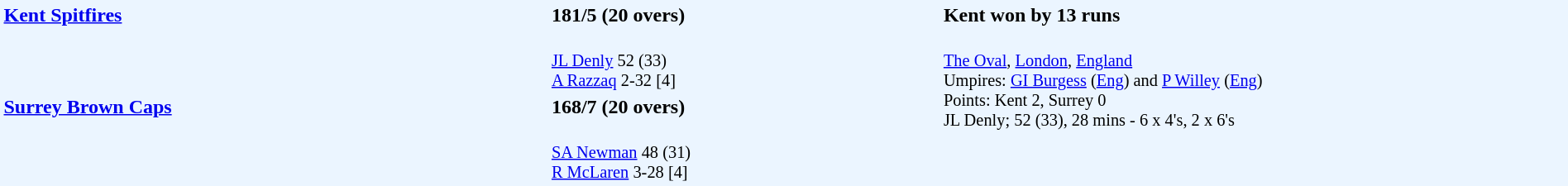<table style="width:100%; background:#ebf5ff;">
<tr>
<td style="width:35%; vertical-align:top;" rowspan="2"><strong><a href='#'>Kent Spitfires</a></strong></td>
<td style="width:25%;"><strong>181/5 (20 overs)</strong></td>
<td style="width:40%;"><strong>Kent won by 13 runs</strong></td>
</tr>
<tr>
<td style="font-size: 85%;"><br><a href='#'>JL Denly</a> 52 (33)<br>
<a href='#'>A Razzaq</a> 2-32 [4]</td>
<td style="vertical-align:top; font-size:85%;" rowspan="3"><br><a href='#'>The Oval</a>, <a href='#'>London</a>, <a href='#'>England</a><br>
Umpires: <a href='#'>GI Burgess</a> (<a href='#'>Eng</a>) and <a href='#'>P Willey</a> (<a href='#'>Eng</a>)<br>
Points: Kent 2, Surrey 0<br>JL Denly; 52 (33), 28 mins - 6 x 4's, 2 x 6's</td>
</tr>
<tr>
<td style="vertical-align:top;" rowspan="2"><strong><a href='#'>Surrey Brown Caps</a></strong></td>
<td><strong>168/7 (20 overs)</strong></td>
</tr>
<tr>
<td style="font-size: 85%;"><br><a href='#'>SA Newman</a> 48 (31)<br>
<a href='#'>R McLaren</a> 3-28 [4]</td>
</tr>
</table>
